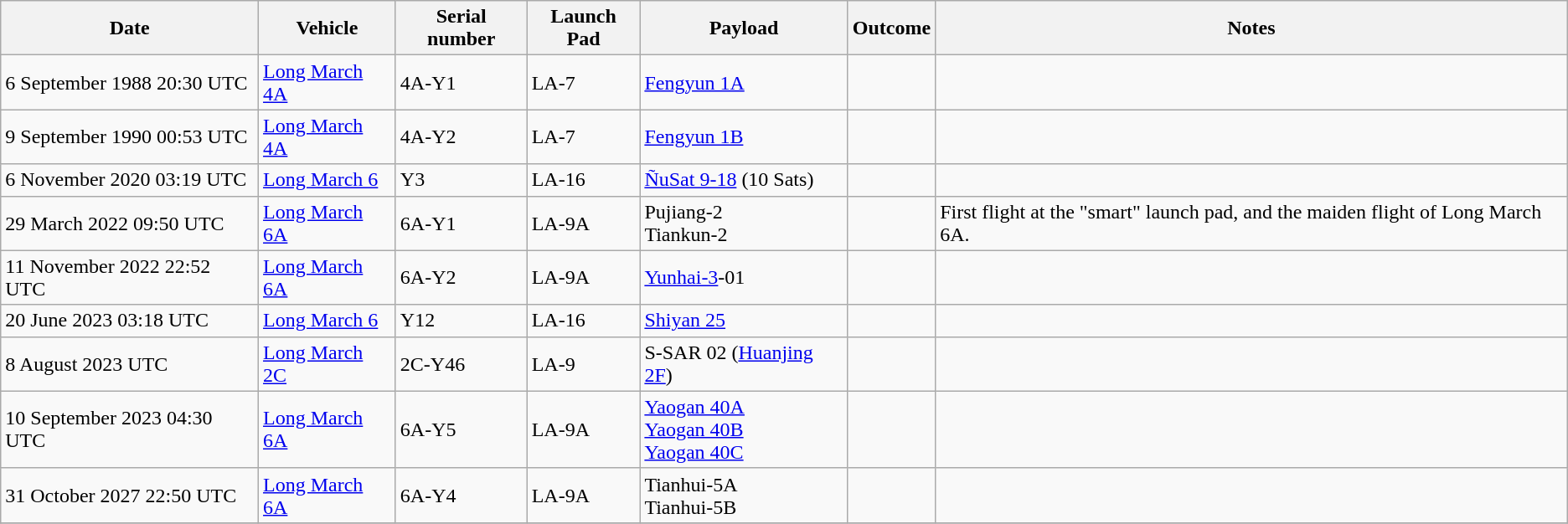<table class=wikitable>
<tr>
<th>Date</th>
<th>Vehicle</th>
<th>Serial number</th>
<th>Launch Pad</th>
<th>Payload</th>
<th>Outcome</th>
<th>Notes</th>
</tr>
<tr>
<td>6 September 1988 20:30 UTC</td>
<td><a href='#'>Long March 4A</a></td>
<td>4A-Y1</td>
<td>LA-7</td>
<td><a href='#'>Fengyun 1A</a></td>
<td></td>
<td></td>
</tr>
<tr>
<td>9 September 1990 00:53 UTC</td>
<td><a href='#'>Long March 4A</a></td>
<td>4A-Y2</td>
<td>LA-7</td>
<td><a href='#'>Fengyun 1B</a></td>
<td></td>
<td></td>
</tr>
<tr>
<td>6 November 2020 03:19 UTC</td>
<td><a href='#'>Long March 6</a></td>
<td>Y3</td>
<td>LA-16</td>
<td><a href='#'>ÑuSat 9-18</a> (10 Sats)</td>
<td></td>
<td></td>
</tr>
<tr>
<td>29 March 2022 09:50 UTC</td>
<td><a href='#'>Long March 6A</a></td>
<td>6A-Y1</td>
<td>LA-9A</td>
<td>Pujiang-2<br>Tiankun-2</td>
<td></td>
<td>First flight at the "smart" launch pad, and the maiden flight of Long March 6A.</td>
</tr>
<tr>
<td>11 November 2022 22:52 UTC</td>
<td><a href='#'>Long March 6A</a></td>
<td>6A-Y2</td>
<td>LA-9A</td>
<td><a href='#'>Yunhai-3</a>-01</td>
<td></td>
<td></td>
</tr>
<tr>
<td>20 June 2023 03:18 UTC</td>
<td><a href='#'>Long March 6</a></td>
<td>Y12</td>
<td>LA-16</td>
<td><a href='#'>Shiyan 25</a></td>
<td></td>
<td></td>
</tr>
<tr>
<td>8 August 2023 UTC</td>
<td><a href='#'>Long March 2C</a></td>
<td>2C-Y46</td>
<td>LA-9</td>
<td>S-SAR 02 (<a href='#'>Huanjing 2F</a>)</td>
<td></td>
<td></td>
</tr>
<tr>
<td>10 September 2023 04:30 UTC</td>
<td><a href='#'>Long March 6A</a></td>
<td>6A-Y5</td>
<td>LA-9A</td>
<td><a href='#'>Yaogan 40A</a><br><a href='#'>Yaogan 40B</a><br><a href='#'>Yaogan 40C</a></td>
<td></td>
<td></td>
</tr>
<tr>
<td>31 October 2027 22:50 UTC</td>
<td><a href='#'>Long March 6A</a></td>
<td>6A-Y4</td>
<td>LA-9A</td>
<td>Tianhui-5A<br>Tianhui-5B</td>
<td></td>
<td></td>
</tr>
<tr>
</tr>
</table>
